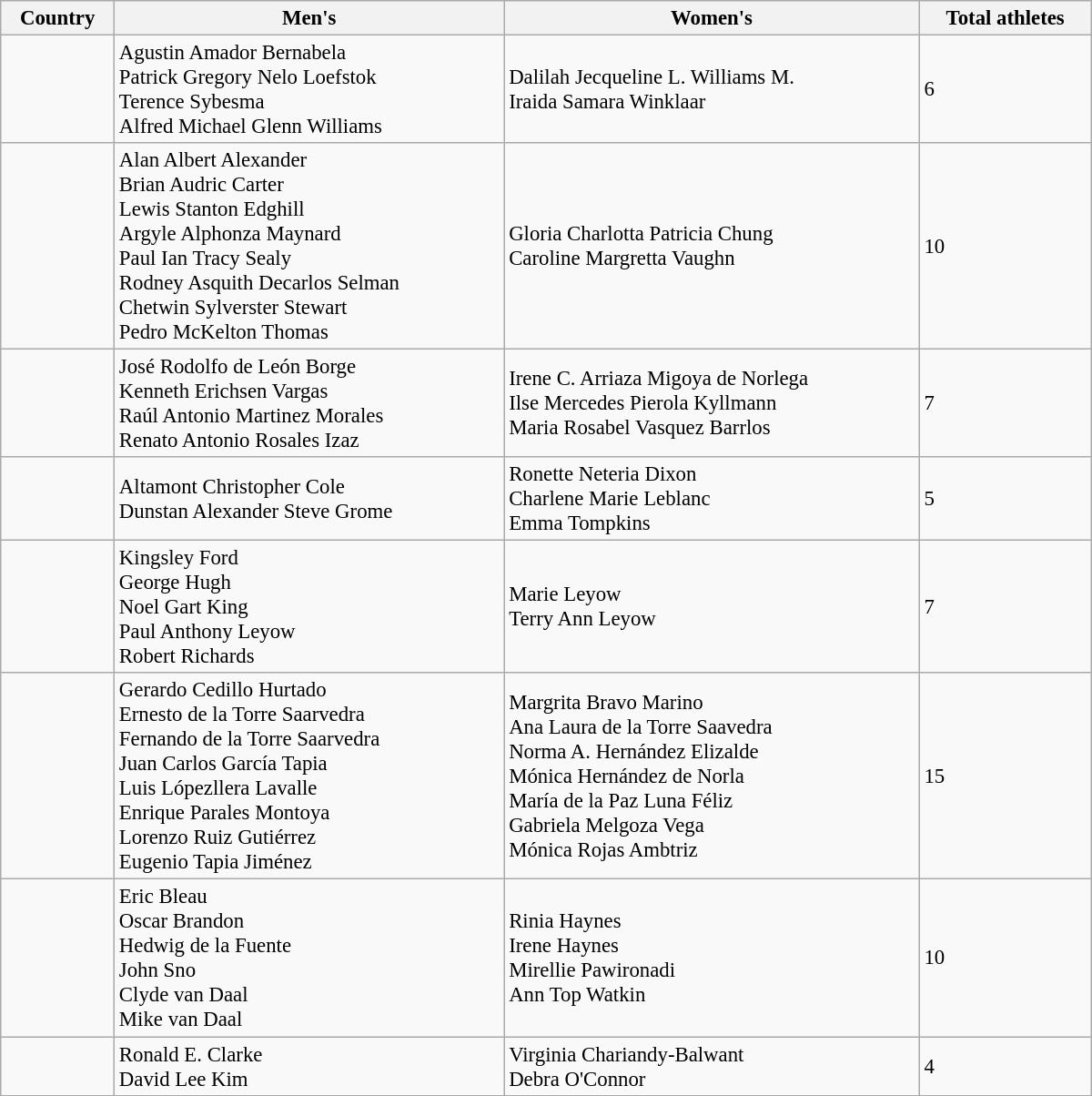<table class="wikitable"  style="width:800px; font-size:95%;">
<tr>
<th align="left">Country</th>
<th align="left">Men's</th>
<th align="left">Women's</th>
<th align="center">Total athletes</th>
</tr>
<tr>
<td></td>
<td>Agustin Amador Bernabela<br>Patrick Gregory Nelo Loefstok<br>Terence Sybesma<br>Alfred Michael Glenn Williams</td>
<td>Dalilah Jecqueline L. Williams M.<br>Iraida Samara Winklaar</td>
<td>6</td>
</tr>
<tr>
<td></td>
<td>Alan Albert Alexander<br>Brian Audric Carter<br>Lewis Stanton Edghill<br>Argyle Alphonza Maynard<br>Paul Ian Tracy Sealy<br>Rodney Asquith Decarlos Selman<br>Chetwin Sylverster Stewart<br>Pedro McKelton Thomas</td>
<td>Gloria Charlotta Patricia Chung<br>Caroline Margretta Vaughn</td>
<td>10</td>
</tr>
<tr>
<td></td>
<td>José Rodolfo de León Borge<br>Kenneth Erichsen Vargas<br>Raúl Antonio Martinez Morales<br>Renato Antonio Rosales Izaz</td>
<td>Irene C. Arriaza Migoya de Norlega<br>Ilse Mercedes Pierola Kyllmann<br>Maria Rosabel Vasquez Barrlos</td>
<td>7</td>
</tr>
<tr>
<td></td>
<td>Altamont Christopher Cole<br>Dunstan Alexander Steve Grome</td>
<td>Ronette Neteria Dixon<br>Charlene Marie Leblanc<br>Emma Tompkins</td>
<td>5</td>
</tr>
<tr>
<td></td>
<td>Kingsley Ford<br>George Hugh<br>Noel Gart King<br>Paul Anthony Leyow<br>Robert Richards</td>
<td>Marie Leyow<br>Terry Ann Leyow</td>
<td>7</td>
</tr>
<tr>
<td></td>
<td>Gerardo Cedillo Hurtado<br>Ernesto de la Torre Saarvedra<br>Fernando de la Torre Saarvedra<br>Juan Carlos García Tapia<br>Luis Lópezllera Lavalle<br>Enrique Parales Montoya<br>Lorenzo Ruiz Gutiérrez<br>Eugenio Tapia Jiménez</td>
<td>Margrita Bravo Marino<br>Ana Laura de la Torre Saavedra<br>Norma A. Hernández Elizalde<br>Mónica Hernández de Norla<br>María de la Paz Luna Féliz<br>Gabriela Melgoza Vega<br>Mónica Rojas Ambtriz</td>
<td>15</td>
</tr>
<tr>
<td></td>
<td>Eric Bleau<br>Oscar Brandon<br>Hedwig de la Fuente<br>John Sno<br>Clyde van Daal<br>Mike van Daal</td>
<td>Rinia Haynes<br>Irene Haynes<br>Mirellie Pawironadi<br>Ann Top Watkin</td>
<td>10</td>
</tr>
<tr>
<td></td>
<td>Ronald E. Clarke<br>David Lee Kim</td>
<td>Virginia Chariandy-Balwant<br>Debra O'Connor</td>
<td>4</td>
</tr>
</table>
